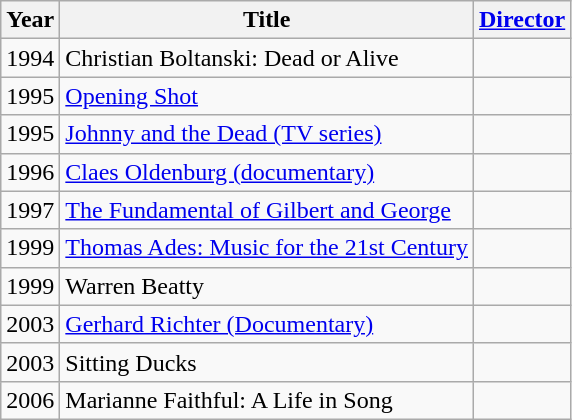<table class="wikitable">
<tr>
<th>Year</th>
<th>Title</th>
<th><a href='#'>Director</a></th>
</tr>
<tr>
<td>1994</td>
<td>Christian Boltanski: Dead or Alive</td>
<td></td>
</tr>
<tr>
<td>1995</td>
<td><a href='#'>Opening Shot</a></td>
<td></td>
</tr>
<tr>
<td>1995</td>
<td><a href='#'>Johnny and the Dead (TV series)</a></td>
<td></td>
</tr>
<tr>
<td>1996</td>
<td><a href='#'>Claes Oldenburg (documentary)</a></td>
<td></td>
</tr>
<tr>
<td>1997</td>
<td><a href='#'>The Fundamental of Gilbert and George</a></td>
<td></td>
</tr>
<tr>
<td>1999</td>
<td><a href='#'>Thomas Ades: Music for the 21st Century</a></td>
<td></td>
</tr>
<tr>
<td>1999</td>
<td>Warren Beatty</td>
<td></td>
</tr>
<tr>
<td>2003</td>
<td><a href='#'>Gerhard Richter (Documentary)</a></td>
<td></td>
</tr>
<tr>
<td>2003</td>
<td>Sitting Ducks</td>
<td></td>
</tr>
<tr>
<td>2006</td>
<td>Marianne Faithful: A Life in Song</td>
<td></td>
</tr>
</table>
